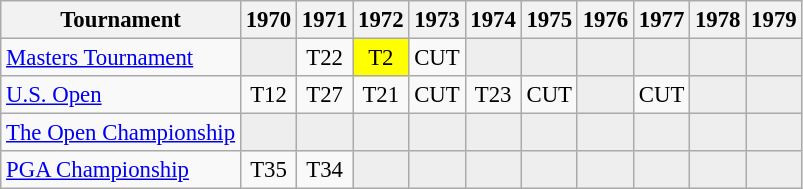<table class="wikitable" style="font-size:95%;text-align:center;">
<tr>
<th>Tournament</th>
<th>1970</th>
<th>1971</th>
<th>1972</th>
<th>1973</th>
<th>1974</th>
<th>1975</th>
<th>1976</th>
<th>1977</th>
<th>1978</th>
<th>1979</th>
</tr>
<tr>
<td align=left><a href='#'>Masters Tournament</a></td>
<td style="background:#eeeeee;"></td>
<td>T22</td>
<td style="background:yellow;">T2</td>
<td>CUT</td>
<td style="background:#eeeeee;"></td>
<td style="background:#eeeeee;"></td>
<td style="background:#eeeeee;"></td>
<td style="background:#eeeeee;"></td>
<td style="background:#eeeeee;"></td>
<td style="background:#eeeeee;"></td>
</tr>
<tr>
<td align=left><a href='#'>U.S. Open</a></td>
<td>T12</td>
<td>T27</td>
<td>T21</td>
<td>CUT</td>
<td>T23</td>
<td>CUT</td>
<td style="background:#eeeeee;"></td>
<td>CUT</td>
<td style="background:#eeeeee;"></td>
<td style="background:#eeeeee;"></td>
</tr>
<tr>
<td align=left><a href='#'>The Open Championship</a></td>
<td style="background:#eeeeee;"></td>
<td style="background:#eeeeee;"></td>
<td style="background:#eeeeee;"></td>
<td style="background:#eeeeee;"></td>
<td style="background:#eeeeee;"></td>
<td style="background:#eeeeee;"></td>
<td style="background:#eeeeee;"></td>
<td style="background:#eeeeee;"></td>
<td style="background:#eeeeee;"></td>
<td style="background:#eeeeee;"></td>
</tr>
<tr>
<td align=left><a href='#'>PGA Championship</a></td>
<td>T35</td>
<td>T34</td>
<td style="background:#eeeeee;"></td>
<td style="background:#eeeeee;"></td>
<td style="background:#eeeeee;"></td>
<td style="background:#eeeeee;"></td>
<td style="background:#eeeeee;"></td>
<td style="background:#eeeeee;"></td>
<td style="background:#eeeeee;"></td>
<td style="background:#eeeeee;"></td>
</tr>
</table>
